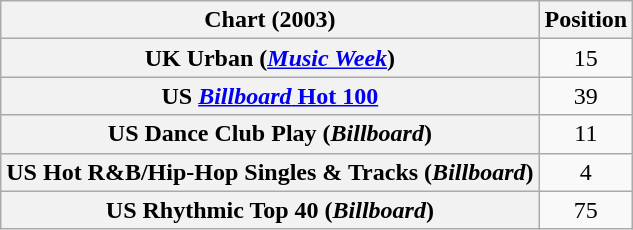<table class="wikitable sortable plainrowheaders">
<tr>
<th scope="col">Chart (2003)</th>
<th scope="col">Position</th>
</tr>
<tr>
<th scope="row">UK Urban (<em><a href='#'>Music Week</a></em>)</th>
<td align="center">15</td>
</tr>
<tr>
<th scope="row">US <a href='#'><em>Billboard</em> Hot 100</a></th>
<td align="center">39</td>
</tr>
<tr>
<th scope="row">US Dance Club Play (<em>Billboard</em>)</th>
<td align="center">11</td>
</tr>
<tr>
<th scope="row">US Hot R&B/Hip-Hop Singles & Tracks (<em>Billboard</em>)</th>
<td align="center">4</td>
</tr>
<tr>
<th scope="row">US Rhythmic Top 40 (<em>Billboard</em>)</th>
<td align="center">75</td>
</tr>
</table>
